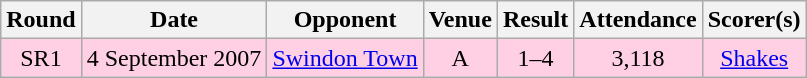<table class="wikitable sortable" style="text-align:center;">
<tr>
<th>Round</th>
<th>Date</th>
<th>Opponent</th>
<th>Venue</th>
<th>Result</th>
<th>Attendance</th>
<th>Scorer(s)</th>
</tr>
<tr style="background:#ffd0e3;">
<td>SR1</td>
<td>4 September 2007</td>
<td><a href='#'>Swindon Town</a></td>
<td>A</td>
<td>1–4</td>
<td>3,118</td>
<td><a href='#'>Shakes</a></td>
</tr>
</table>
